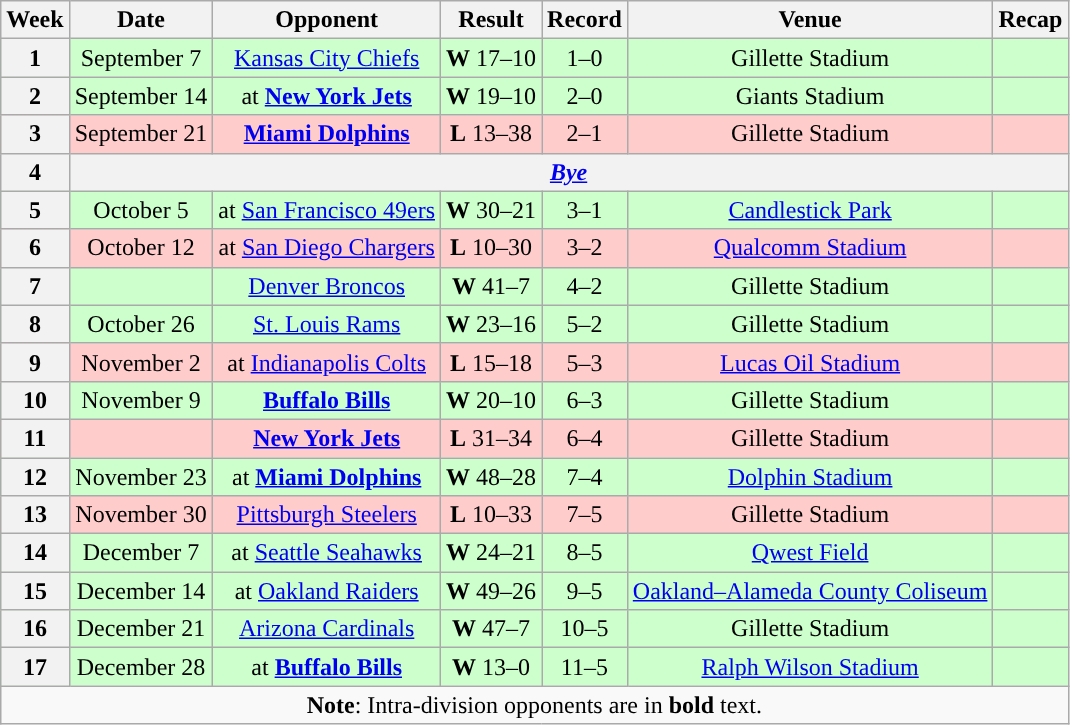<table class="wikitable" style="text-align:center">
<tr>
<th>Week</th>
<th>Date</th>
<th>Opponent</th>
<th>Result</th>
<th>Record</th>
<th>Venue</th>
<th>Recap</th>
</tr>
<tr style="background: #cfc;">
<th>1</th>
<td>September 7</td>
<td><a href='#'>Kansas City Chiefs</a></td>
<td><strong>W</strong> 17–10</td>
<td>1–0</td>
<td>Gillette Stadium</td>
<td></td>
</tr>
<tr style="background: #cfc;">
<th>2</th>
<td>September 14</td>
<td>at <strong><a href='#'>New York Jets</a></strong></td>
<td><strong>W</strong> 19–10</td>
<td>2–0</td>
<td>Giants Stadium</td>
<td></td>
</tr>
<tr style="background: #fcc;">
<th>3</th>
<td>September 21</td>
<td><strong><a href='#'>Miami Dolphins</a></strong></td>
<td><strong>L</strong> 13–38</td>
<td>2–1</td>
<td>Gillette Stadium</td>
<td></td>
</tr>
<tr>
<th>4</th>
<th colspan="8"><em><a href='#'>Bye</a></em></th>
</tr>
<tr style="background: #cfc;">
<th>5</th>
<td>October 5</td>
<td>at <a href='#'>San Francisco 49ers</a></td>
<td><strong>W</strong> 30–21</td>
<td>3–1</td>
<td><a href='#'>Candlestick Park</a></td>
<td></td>
</tr>
<tr style="background: #fcc;">
<th>6</th>
<td>October 12</td>
<td>at <a href='#'>San Diego Chargers</a></td>
<td><strong>L</strong> 10–30</td>
<td>3–2</td>
<td><a href='#'>Qualcomm Stadium</a></td>
<td></td>
</tr>
<tr style="background: #cfc;">
<th>7</th>
<td></td>
<td><a href='#'>Denver Broncos</a></td>
<td><strong>W</strong> 41–7</td>
<td>4–2</td>
<td>Gillette Stadium</td>
<td></td>
</tr>
<tr style="background: #cfc;">
<th>8</th>
<td>October 26</td>
<td><a href='#'>St. Louis Rams</a></td>
<td><strong>W</strong> 23–16</td>
<td>5–2</td>
<td>Gillette Stadium</td>
<td></td>
</tr>
<tr style="background: #fcc;">
<th>9</th>
<td>November 2</td>
<td>at <a href='#'>Indianapolis Colts</a></td>
<td><strong>L</strong> 15–18</td>
<td>5–3</td>
<td><a href='#'>Lucas Oil Stadium</a></td>
<td></td>
</tr>
<tr style="background: #cfc;">
<th>10</th>
<td>November 9</td>
<td><strong><a href='#'>Buffalo Bills</a></strong></td>
<td><strong>W</strong> 20–10</td>
<td>6–3</td>
<td>Gillette Stadium</td>
<td></td>
</tr>
<tr style="background: #fcc;">
<th>11</th>
<td></td>
<td><strong><a href='#'>New York Jets</a></strong></td>
<td><strong>L</strong> 31–34 </td>
<td>6–4</td>
<td>Gillette Stadium</td>
<td></td>
</tr>
<tr style="background: #cfc;">
<th>12</th>
<td>November 23</td>
<td>at <strong><a href='#'>Miami Dolphins</a></strong></td>
<td><strong>W</strong> 48–28</td>
<td>7–4</td>
<td><a href='#'>Dolphin Stadium</a></td>
<td></td>
</tr>
<tr style="background: #fcc;">
<th>13</th>
<td>November 30</td>
<td><a href='#'>Pittsburgh Steelers</a></td>
<td><strong>L</strong> 10–33</td>
<td>7–5</td>
<td>Gillette Stadium</td>
<td></td>
</tr>
<tr style="background: #cfc;">
<th>14</th>
<td>December 7</td>
<td>at <a href='#'>Seattle Seahawks</a></td>
<td><strong>W</strong> 24–21</td>
<td>8–5</td>
<td><a href='#'>Qwest Field</a></td>
<td></td>
</tr>
<tr style="background: #cfc;">
<th>15</th>
<td>December 14</td>
<td>at <a href='#'>Oakland Raiders</a></td>
<td><strong>W</strong> 49–26</td>
<td>9–5</td>
<td><a href='#'>Oakland–Alameda County Coliseum</a></td>
<td></td>
</tr>
<tr style="background: #cfc;">
<th>16</th>
<td>December 21</td>
<td><a href='#'>Arizona Cardinals</a></td>
<td><strong>W</strong> 47–7</td>
<td>10–5</td>
<td>Gillette Stadium</td>
<td></td>
</tr>
<tr style="background: #cfc;">
<th>17</th>
<td>December 28</td>
<td>at <strong><a href='#'>Buffalo Bills</a></strong></td>
<td><strong>W</strong> 13–0</td>
<td>11–5</td>
<td><a href='#'>Ralph Wilson Stadium</a></td>
<td></td>
</tr>
<tr align="center">
<td colspan="9" align="center"><strong>Note</strong>: Intra-division opponents are in <strong>bold</strong> text.</td>
</tr>
</table>
